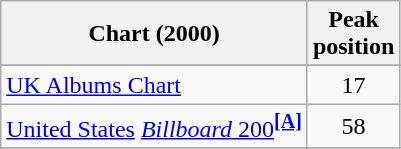<table class="wikitable sortable" style="text-align:center;">
<tr>
<th>Chart (2000)</th>
<th>Peak<br>position</th>
</tr>
<tr>
</tr>
<tr>
</tr>
<tr>
<td align="left"><a href='#'>UK Albums Chart</a></td>
<td>17</td>
</tr>
<tr>
<td align="left"><a href='#'>United States</a> <a href='#'><em>Billboard</em> 200</a><sup><a href='#'><strong>[A]</strong></a></sup></td>
<td>58</td>
</tr>
<tr>
</tr>
</table>
